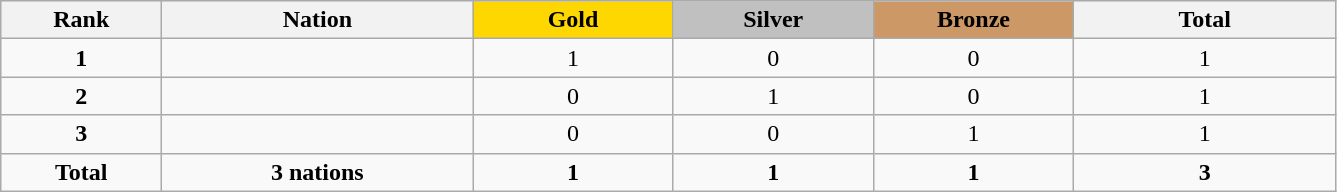<table class="wikitable collapsible autocollapse plainrowheaders" width=70.5% style="text-align:center;">
<tr style="background-color:#EDEDED;">
<th width=100px class="hintergrundfarbe6">Rank</th>
<th width=200px class="hintergrundfarbe6">Nation</th>
<th style="background:    gold; width:15%">Gold</th>
<th style="background:  silver; width:15%">Silver</th>
<th style="background: #CC9966; width:15%">Bronze</th>
<th>Total</th>
</tr>
<tr>
<td><strong>1</strong></td>
<td align="left"></td>
<td>1</td>
<td>0</td>
<td>0</td>
<td>1</td>
</tr>
<tr>
<td><strong>2</strong></td>
<td align="left"></td>
<td>0</td>
<td>1</td>
<td>0</td>
<td>1</td>
</tr>
<tr>
<td><strong>3</strong></td>
<td align="left"></td>
<td>0</td>
<td>0</td>
<td>1</td>
<td>1</td>
</tr>
<tr>
<td><strong>Total</strong></td>
<td><strong>3 nations</strong></td>
<td><strong>1</strong></td>
<td><strong>1</strong></td>
<td><strong>1</strong></td>
<td><strong>3</strong></td>
</tr>
</table>
